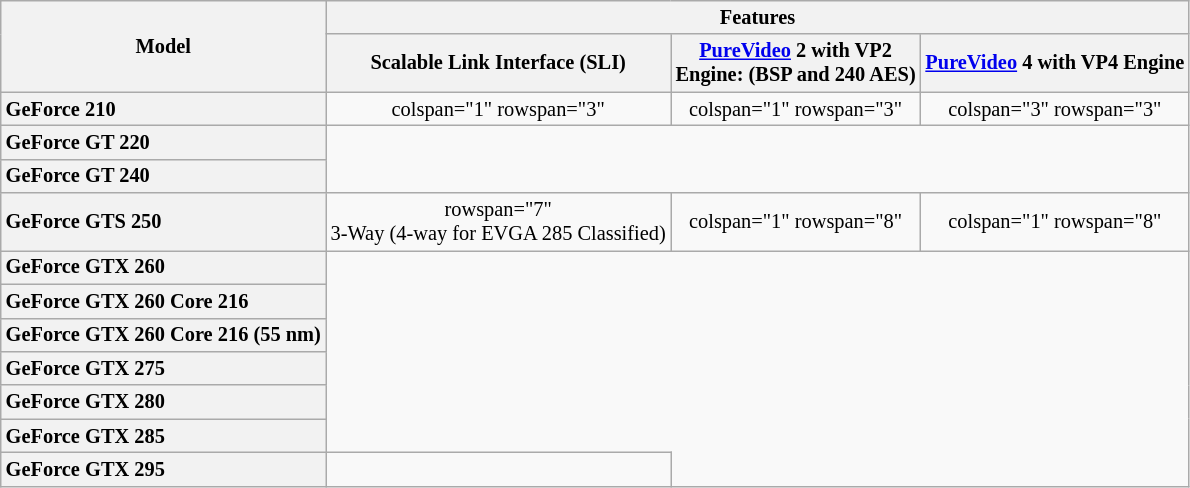<table class="mw-datatable wikitable sortable sort-under" style="font-size:85%; text-align:center;">
<tr>
<th rowspan="2">Model</th>
<th colspan="3">Features</th>
</tr>
<tr>
<th>Scalable Link Interface (SLI)</th>
<th><a href='#'>PureVideo</a> 2 with VP2<br>Engine: (BSP and 240 AES)</th>
<th><a href='#'>PureVideo</a> 4 with VP4 Engine</th>
</tr>
<tr>
<th style="text-align:left;">GeForce 210</th>
<td>colspan="1" rowspan="3" </td>
<td>colspan="1" rowspan="3" </td>
<td>colspan="3" rowspan="3" </td>
</tr>
<tr>
<th style="text-align:left;">GeForce GT 220</th>
</tr>
<tr>
<th style="text-align:left;">GeForce GT 240</th>
</tr>
<tr>
<th style="text-align:left;">GeForce GTS 250</th>
<td>rowspan="7" <br>3-Way (4-way for EVGA 285 Classified)</td>
<td>colspan="1" rowspan="8" </td>
<td>colspan="1" rowspan="8" </td>
</tr>
<tr>
<th style="text-align:left;">GeForce GTX 260</th>
</tr>
<tr>
<th style="text-align:left;">GeForce GTX 260 Core 216</th>
</tr>
<tr>
<th style="text-align:left;">GeForce GTX 260 Core 216 (55 nm)</th>
</tr>
<tr>
<th style="text-align:left;">GeForce GTX 275</th>
</tr>
<tr>
<th style="text-align:left;">GeForce GTX 280</th>
</tr>
<tr>
<th style="text-align:left;">GeForce GTX 285</th>
</tr>
<tr>
<th style="text-align:left;">GeForce GTX 295</th>
<td></td>
</tr>
</table>
